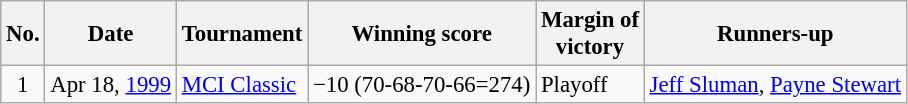<table class="wikitable" style="font-size:95%;">
<tr>
<th>No.</th>
<th>Date</th>
<th>Tournament</th>
<th>Winning score</th>
<th>Margin of<br>victory</th>
<th>Runners-up</th>
</tr>
<tr>
<td align=center>1</td>
<td align=right>Apr 18, <a href='#'>1999</a></td>
<td><a href='#'>MCI Classic</a></td>
<td>−10 (70-68-70-66=274)</td>
<td>Playoff</td>
<td> <a href='#'>Jeff Sluman</a>,  <a href='#'>Payne Stewart</a></td>
</tr>
</table>
